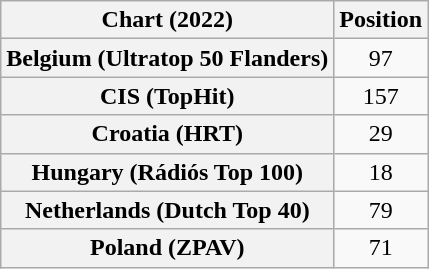<table class="wikitable sortable plainrowheaders" style="text-align:center">
<tr>
<th scope="col">Chart (2022)</th>
<th scope="col">Position</th>
</tr>
<tr>
<th scope="row">Belgium (Ultratop 50 Flanders)</th>
<td>97</td>
</tr>
<tr>
<th scope="row">CIS (TopHit)</th>
<td>157</td>
</tr>
<tr>
<th scope="row">Croatia (HRT)</th>
<td>29</td>
</tr>
<tr>
<th scope="row">Hungary (Rádiós Top 100)</th>
<td>18</td>
</tr>
<tr>
<th scope="row">Netherlands (Dutch Top 40)</th>
<td>79</td>
</tr>
<tr>
<th scope="row">Poland (ZPAV)</th>
<td>71</td>
</tr>
</table>
